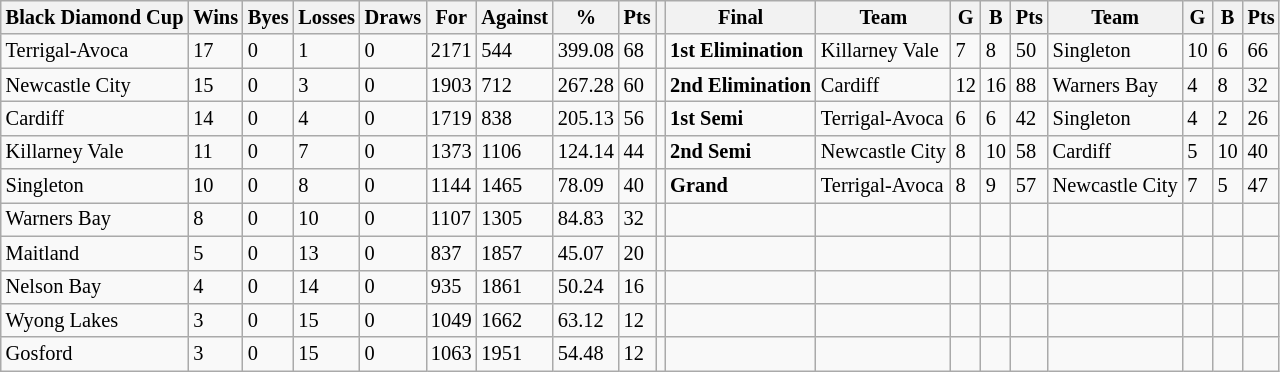<table style="font-size: 85%; text-align: left;" class="wikitable">
<tr>
<th>Black Diamond Cup</th>
<th>Wins</th>
<th>Byes</th>
<th>Losses</th>
<th>Draws</th>
<th>For</th>
<th>Against</th>
<th>%</th>
<th>Pts</th>
<th></th>
<th>Final</th>
<th>Team</th>
<th>G</th>
<th>B</th>
<th>Pts</th>
<th>Team</th>
<th>G</th>
<th>B</th>
<th>Pts</th>
</tr>
<tr>
<td>Terrigal-Avoca</td>
<td>17</td>
<td>0</td>
<td>1</td>
<td>0</td>
<td>2171</td>
<td>544</td>
<td>399.08</td>
<td>68</td>
<td></td>
<td><strong>1st Elimination</strong></td>
<td>Killarney Vale</td>
<td>7</td>
<td>8</td>
<td>50</td>
<td>Singleton</td>
<td>10</td>
<td>6</td>
<td>66</td>
</tr>
<tr>
<td>Newcastle City</td>
<td>15</td>
<td>0</td>
<td>3</td>
<td>0</td>
<td>1903</td>
<td>712</td>
<td>267.28</td>
<td>60</td>
<td></td>
<td><strong>2nd Elimination</strong></td>
<td>Cardiff</td>
<td>12</td>
<td>16</td>
<td>88</td>
<td>Warners Bay</td>
<td>4</td>
<td>8</td>
<td>32</td>
</tr>
<tr>
<td>Cardiff</td>
<td>14</td>
<td>0</td>
<td>4</td>
<td>0</td>
<td>1719</td>
<td>838</td>
<td>205.13</td>
<td>56</td>
<td></td>
<td><strong>1st Semi</strong></td>
<td>Terrigal-Avoca</td>
<td>6</td>
<td>6</td>
<td>42</td>
<td>Singleton</td>
<td>4</td>
<td>2</td>
<td>26</td>
</tr>
<tr>
<td>Killarney Vale</td>
<td>11</td>
<td>0</td>
<td>7</td>
<td>0</td>
<td>1373</td>
<td>1106</td>
<td>124.14</td>
<td>44</td>
<td></td>
<td><strong>2nd Semi</strong></td>
<td>Newcastle City</td>
<td>8</td>
<td>10</td>
<td>58</td>
<td>Cardiff</td>
<td>5</td>
<td>10</td>
<td>40</td>
</tr>
<tr>
<td>Singleton</td>
<td>10</td>
<td>0</td>
<td>8</td>
<td>0</td>
<td>1144</td>
<td>1465</td>
<td>78.09</td>
<td>40</td>
<td></td>
<td><strong>Grand</strong></td>
<td>Terrigal-Avoca</td>
<td>8</td>
<td>9</td>
<td>57</td>
<td>Newcastle City</td>
<td>7</td>
<td>5</td>
<td>47</td>
</tr>
<tr>
<td>Warners Bay</td>
<td>8</td>
<td>0</td>
<td>10</td>
<td>0</td>
<td>1107</td>
<td>1305</td>
<td>84.83</td>
<td>32</td>
<td></td>
<td></td>
<td></td>
<td></td>
<td></td>
<td></td>
<td></td>
<td></td>
<td></td>
<td></td>
</tr>
<tr>
<td>Maitland</td>
<td>5</td>
<td>0</td>
<td>13</td>
<td>0</td>
<td>837</td>
<td>1857</td>
<td>45.07</td>
<td>20</td>
<td></td>
<td></td>
<td></td>
<td></td>
<td></td>
<td></td>
<td></td>
<td></td>
<td></td>
<td></td>
</tr>
<tr>
<td>Nelson Bay</td>
<td>4</td>
<td>0</td>
<td>14</td>
<td>0</td>
<td>935</td>
<td>1861</td>
<td>50.24</td>
<td>16</td>
<td></td>
<td></td>
<td></td>
<td></td>
<td></td>
<td></td>
<td></td>
<td></td>
<td></td>
<td></td>
</tr>
<tr>
<td>Wyong Lakes</td>
<td>3</td>
<td>0</td>
<td>15</td>
<td>0</td>
<td>1049</td>
<td>1662</td>
<td>63.12</td>
<td>12</td>
<td></td>
<td></td>
<td></td>
<td></td>
<td></td>
<td></td>
<td></td>
<td></td>
<td></td>
<td></td>
</tr>
<tr>
<td>Gosford</td>
<td>3</td>
<td>0</td>
<td>15</td>
<td>0</td>
<td>1063</td>
<td>1951</td>
<td>54.48</td>
<td>12</td>
<td></td>
<td></td>
<td></td>
<td></td>
<td></td>
<td></td>
<td></td>
<td></td>
<td></td>
<td></td>
</tr>
</table>
